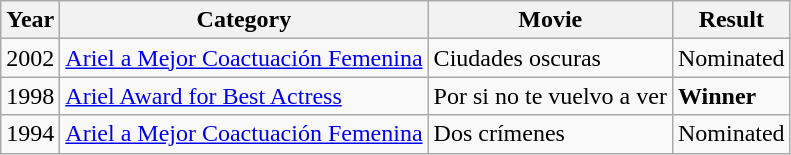<table class="wikitable">
<tr>
<th><strong>Year</strong></th>
<th><strong>Category</strong></th>
<th><strong>Movie</strong></th>
<th><strong>Result</strong></th>
</tr>
<tr>
<td>2002</td>
<td><a href='#'>Ariel a Mejor Coactuación Femenina</a></td>
<td>Ciudades oscuras</td>
<td>Nominated</td>
</tr>
<tr>
<td>1998</td>
<td><a href='#'>Ariel Award for Best Actress</a></td>
<td>Por si no te vuelvo a ver</td>
<td><strong>Winner</strong></td>
</tr>
<tr>
<td>1994</td>
<td><a href='#'>Ariel a Mejor Coactuación Femenina</a></td>
<td>Dos crímenes</td>
<td>Nominated</td>
</tr>
</table>
